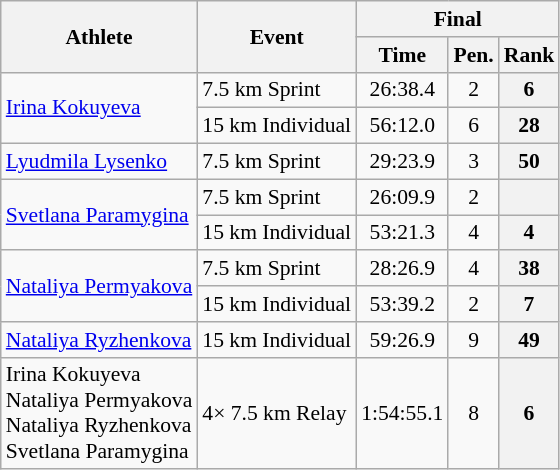<table class="wikitable" style="font-size:90%">
<tr>
<th rowspan="2">Athlete</th>
<th rowspan="2">Event</th>
<th colspan="3">Final</th>
</tr>
<tr>
<th>Time</th>
<th>Pen.</th>
<th>Rank</th>
</tr>
<tr>
<td rowspan=2><a href='#'>Irina Kokuyeva</a></td>
<td>7.5 km Sprint</td>
<td align="center">26:38.4</td>
<td align="center">2</td>
<th align="center">6</th>
</tr>
<tr>
<td>15 km Individual</td>
<td align="center">56:12.0</td>
<td align="center">6</td>
<th align="center">28</th>
</tr>
<tr>
<td><a href='#'>Lyudmila Lysenko</a></td>
<td>7.5 km Sprint</td>
<td align="center">29:23.9</td>
<td align="center">3</td>
<th align="center">50</th>
</tr>
<tr>
<td rowspan=2><a href='#'>Svetlana Paramygina</a></td>
<td>7.5 km Sprint</td>
<td align="center">26:09.9</td>
<td align="center">2</td>
<th align="center"></th>
</tr>
<tr>
<td>15 km Individual</td>
<td align="center">53:21.3</td>
<td align="center">4</td>
<th align="center">4</th>
</tr>
<tr>
<td rowspan=2><a href='#'>Nataliya Permyakova</a></td>
<td>7.5 km Sprint</td>
<td align="center">28:26.9</td>
<td align="center">4</td>
<th align="center">38</th>
</tr>
<tr>
<td>15 km Individual</td>
<td align="center">53:39.2</td>
<td align="center">2</td>
<th align="center">7</th>
</tr>
<tr>
<td><a href='#'>Nataliya Ryzhenkova</a></td>
<td>15 km Individual</td>
<td align="center">59:26.9</td>
<td align="center">9</td>
<th align="center">49</th>
</tr>
<tr>
<td>Irina Kokuyeva<br>Nataliya Permyakova<br>Nataliya Ryzhenkova<br>Svetlana Paramygina</td>
<td>4× 7.5 km Relay</td>
<td align="center">1:54:55.1</td>
<td align="center">8</td>
<th align="center">6</th>
</tr>
</table>
